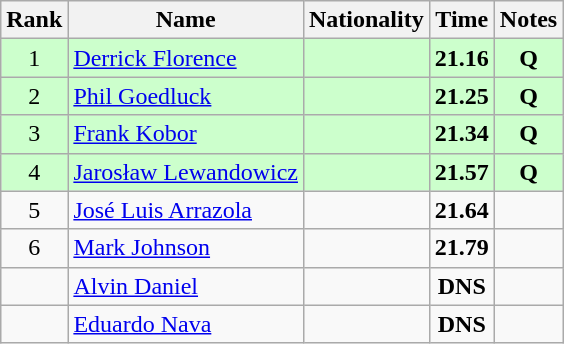<table class="wikitable sortable" style="text-align:center">
<tr>
<th>Rank</th>
<th>Name</th>
<th>Nationality</th>
<th>Time</th>
<th>Notes</th>
</tr>
<tr bgcolor=ccffcc>
<td>1</td>
<td align=left><a href='#'>Derrick Florence</a></td>
<td align=left></td>
<td><strong>21.16</strong></td>
<td><strong>Q</strong></td>
</tr>
<tr bgcolor=ccffcc>
<td>2</td>
<td align=left><a href='#'>Phil Goedluck</a></td>
<td align=left></td>
<td><strong>21.25</strong></td>
<td><strong>Q</strong></td>
</tr>
<tr bgcolor=ccffcc>
<td>3</td>
<td align=left><a href='#'>Frank Kobor</a></td>
<td align=left></td>
<td><strong>21.34</strong></td>
<td><strong>Q</strong></td>
</tr>
<tr bgcolor=ccffcc>
<td>4</td>
<td align=left><a href='#'>Jarosław Lewandowicz</a></td>
<td align=left></td>
<td><strong>21.57</strong></td>
<td><strong>Q</strong></td>
</tr>
<tr>
<td>5</td>
<td align=left><a href='#'>José Luis Arrazola</a></td>
<td align=left></td>
<td><strong>21.64</strong></td>
<td></td>
</tr>
<tr>
<td>6</td>
<td align=left><a href='#'>Mark Johnson</a></td>
<td align=left></td>
<td><strong>21.79</strong></td>
<td></td>
</tr>
<tr>
<td></td>
<td align=left><a href='#'>Alvin Daniel</a></td>
<td align=left></td>
<td><strong>DNS</strong></td>
<td></td>
</tr>
<tr>
<td></td>
<td align=left><a href='#'>Eduardo Nava</a></td>
<td align=left></td>
<td><strong>DNS</strong></td>
<td></td>
</tr>
</table>
